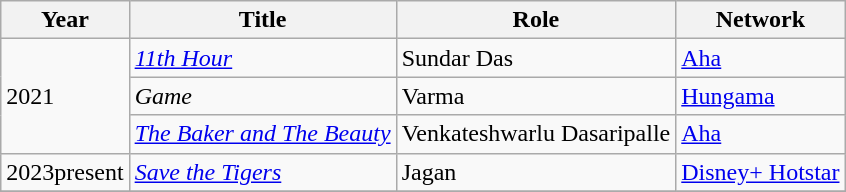<table class="wikitable">
<tr>
<th>Year</th>
<th>Title</th>
<th>Role</th>
<th>Network</th>
</tr>
<tr>
<td rowspan="3">2021</td>
<td><em><a href='#'>11th Hour</a></em></td>
<td>Sundar Das</td>
<td><a href='#'>Aha</a></td>
</tr>
<tr>
<td><em>Game</em></td>
<td>Varma</td>
<td><a href='#'>Hungama</a></td>
</tr>
<tr>
<td><a href='#'><em>The Baker and The Beauty</em></a></td>
<td>Venkateshwarlu Dasaripalle</td>
<td><a href='#'>Aha</a></td>
</tr>
<tr>
<td>2023present</td>
<td><em><a href='#'>Save the Tigers</a></em></td>
<td>Jagan</td>
<td><a href='#'>Disney+ Hotstar</a></td>
</tr>
<tr>
</tr>
</table>
